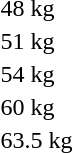<table>
<tr>
<td rowspan=2>48 kg</td>
<td rowspan=2></td>
<td rowspan=2></td>
<td></td>
</tr>
<tr>
<td></td>
</tr>
<tr>
<td rowspan=2>51 kg</td>
<td rowspan=2></td>
<td rowspan=2></td>
<td></td>
</tr>
<tr>
<td></td>
</tr>
<tr>
<td rowspan=2>54 kg</td>
<td rowspan=2></td>
<td rowspan=2></td>
<td></td>
</tr>
<tr>
<td></td>
</tr>
<tr>
<td rowspan=2>60 kg</td>
<td rowspan=2></td>
<td rowspan=2></td>
<td></td>
</tr>
<tr>
<td></td>
</tr>
<tr>
<td rowspan=2>63.5 kg</td>
<td rowspan=2></td>
<td rowspan=2></td>
<td></td>
</tr>
<tr>
<td></td>
</tr>
</table>
